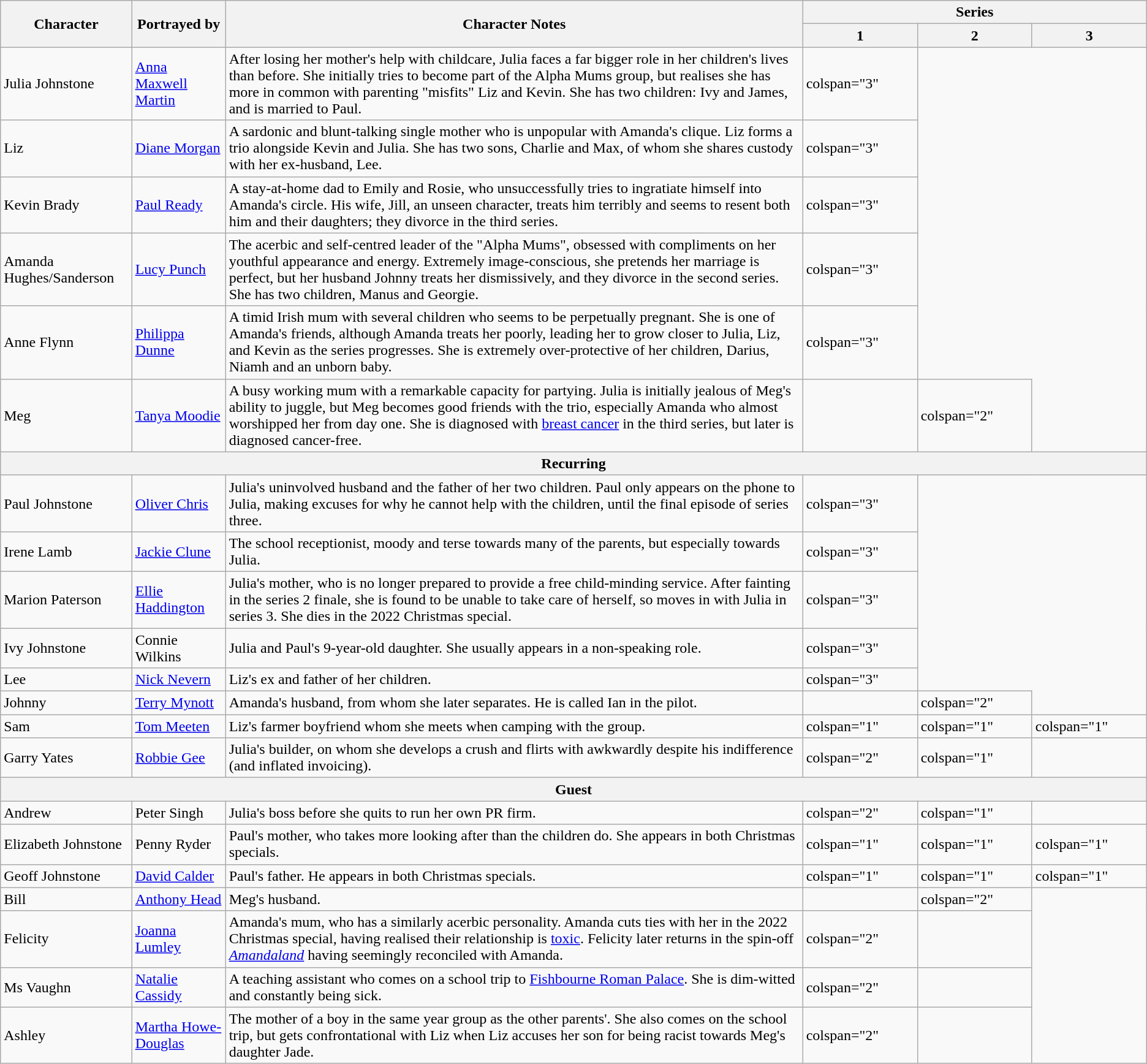<table class="wikitable">
<tr>
<th rowspan="2">Character</th>
<th rowspan="2">Portrayed by</th>
<th rowspan="2">Character Notes</th>
<th colspan="3">Series</th>
</tr>
<tr>
<th width="10%">1</th>
<th width="10%">2</th>
<th width="10%">3</th>
</tr>
<tr>
<td>Julia Johnstone</td>
<td><a href='#'>Anna Maxwell Martin</a></td>
<td>After losing her mother's help with childcare, Julia faces a far bigger role in her children's lives than before. She initially tries to become part of the Alpha Mums group, but realises she has more in common with parenting "misfits" Liz and Kevin. She has two children: Ivy and James, and is married to Paul.</td>
<td>colspan="3" </td>
</tr>
<tr>
<td>Liz</td>
<td><a href='#'>Diane Morgan</a></td>
<td>A sardonic and blunt-talking single mother who is unpopular with Amanda's clique. Liz forms a trio alongside Kevin and Julia. She has two sons, Charlie and Max, of whom she shares custody with her ex-husband, Lee.</td>
<td>colspan="3" </td>
</tr>
<tr>
<td>Kevin Brady</td>
<td><a href='#'>Paul Ready</a></td>
<td>A stay-at-home dad to Emily and Rosie, who unsuccessfully tries to ingratiate himself into Amanda's circle. His wife, Jill, an unseen character, treats him terribly and seems to resent both him and their daughters; they divorce in the third series.</td>
<td>colspan="3" </td>
</tr>
<tr>
<td>Amanda Hughes/Sanderson</td>
<td><a href='#'>Lucy Punch</a></td>
<td>The acerbic and self-centred leader of the "Alpha Mums", obsessed with compliments on her youthful appearance and energy. Extremely image-conscious, she pretends her marriage is perfect, but her husband Johnny treats her dismissively, and they divorce in the second series. She has two children, Manus and Georgie.</td>
<td>colspan="3" </td>
</tr>
<tr>
<td>Anne Flynn</td>
<td><a href='#'>Philippa Dunne</a></td>
<td>A timid Irish mum with several children who seems to be perpetually pregnant. She is one of Amanda's friends, although Amanda treats her poorly, leading her to grow closer to Julia, Liz, and Kevin as the series progresses. She is extremely over-protective of her children, Darius, Niamh and an unborn baby.</td>
<td>colspan="3" </td>
</tr>
<tr>
<td>Meg</td>
<td><a href='#'>Tanya Moodie</a></td>
<td>A busy working mum with a remarkable capacity for partying. Julia is initially jealous of Meg's ability to juggle, but Meg becomes good friends with the trio, especially Amanda who almost worshipped her from day one. She is diagnosed with <a href='#'>breast cancer</a> in the third series, but later is diagnosed cancer-free.</td>
<td></td>
<td>colspan="2" </td>
</tr>
<tr>
<th colspan="6">Recurring</th>
</tr>
<tr>
<td>Paul Johnstone</td>
<td><a href='#'>Oliver Chris</a></td>
<td>Julia's uninvolved husband and the father of her two children. Paul only appears on the phone to Julia, making excuses for why he cannot help with the children, until the final episode of series three.</td>
<td>colspan="3" </td>
</tr>
<tr>
<td>Irene Lamb</td>
<td><a href='#'>Jackie Clune</a></td>
<td>The school receptionist, moody and terse towards many of the parents, but especially towards Julia.</td>
<td>colspan="3" </td>
</tr>
<tr>
<td>Marion Paterson</td>
<td><a href='#'>Ellie Haddington</a></td>
<td>Julia's mother, who is no longer prepared to provide a free child-minding service. After fainting in the series 2 finale, she is found to be unable to take care of herself, so moves in with Julia in series 3. She dies in the 2022 Christmas special.</td>
<td>colspan="3" </td>
</tr>
<tr>
<td>Ivy Johnstone</td>
<td>Connie Wilkins</td>
<td>Julia and Paul's 9-year-old daughter. She usually appears in a non-speaking role.</td>
<td>colspan="3" </td>
</tr>
<tr>
<td>Lee</td>
<td><a href='#'>Nick Nevern</a></td>
<td>Liz's ex and father of her children.</td>
<td>colspan="3" </td>
</tr>
<tr>
<td>Johnny</td>
<td><a href='#'>Terry Mynott</a></td>
<td>Amanda's husband, from whom she later separates. He is called Ian in the pilot.</td>
<td></td>
<td>colspan="2" </td>
</tr>
<tr>
<td>Sam</td>
<td><a href='#'>Tom Meeten</a></td>
<td>Liz's farmer boyfriend whom she meets when camping with the group.</td>
<td>colspan="1" </td>
<td>colspan="1" </td>
<td>colspan="1" </td>
</tr>
<tr>
<td>Garry Yates</td>
<td><a href='#'>Robbie Gee</a></td>
<td>Julia's builder, on whom she develops a crush and flirts with awkwardly despite his indifference (and inflated invoicing).</td>
<td>colspan="2" </td>
<td>colspan="1" </td>
</tr>
<tr>
<th colspan="6">Guest</th>
</tr>
<tr>
<td>Andrew</td>
<td>Peter Singh</td>
<td>Julia's boss before she quits to run her own PR firm.</td>
<td>colspan="2" </td>
<td>colspan="1" </td>
</tr>
<tr>
<td>Elizabeth Johnstone</td>
<td>Penny Ryder</td>
<td>Paul's mother, who takes more looking after than the children do. She appears in both Christmas specials.</td>
<td>colspan="1" </td>
<td>colspan="1" </td>
<td>colspan="1" </td>
</tr>
<tr>
<td>Geoff Johnstone</td>
<td><a href='#'>David Calder</a></td>
<td>Paul's father. He appears in both Christmas specials.</td>
<td>colspan="1" </td>
<td>colspan="1" </td>
<td>colspan="1" </td>
</tr>
<tr>
<td>Bill</td>
<td><a href='#'>Anthony Head</a></td>
<td>Meg's husband.</td>
<td></td>
<td>colspan="2" </td>
</tr>
<tr>
<td>Felicity</td>
<td><a href='#'>Joanna Lumley</a></td>
<td>Amanda's mum, who has a similarly acerbic personality. Amanda cuts ties with her in the 2022 Christmas special, having realised their relationship is <a href='#'>toxic</a>. Felicity later returns in the spin-off <em><a href='#'>Amandaland</a></em> having seemingly reconciled with Amanda.</td>
<td>colspan="2" </td>
<td></td>
</tr>
<tr>
<td>Ms Vaughn</td>
<td><a href='#'>Natalie Cassidy</a></td>
<td>A teaching assistant who comes on a school trip to <a href='#'>Fishbourne Roman Palace</a>. She is dim-witted and constantly being sick.</td>
<td>colspan="2" </td>
<td></td>
</tr>
<tr>
<td>Ashley</td>
<td><a href='#'>Martha Howe-Douglas</a></td>
<td>The mother of a boy in the same year group as the other parents'. She also comes on the school trip, but gets confrontational with Liz when Liz accuses her son for being racist towards Meg's daughter Jade.</td>
<td>colspan="2" </td>
<td></td>
</tr>
</table>
